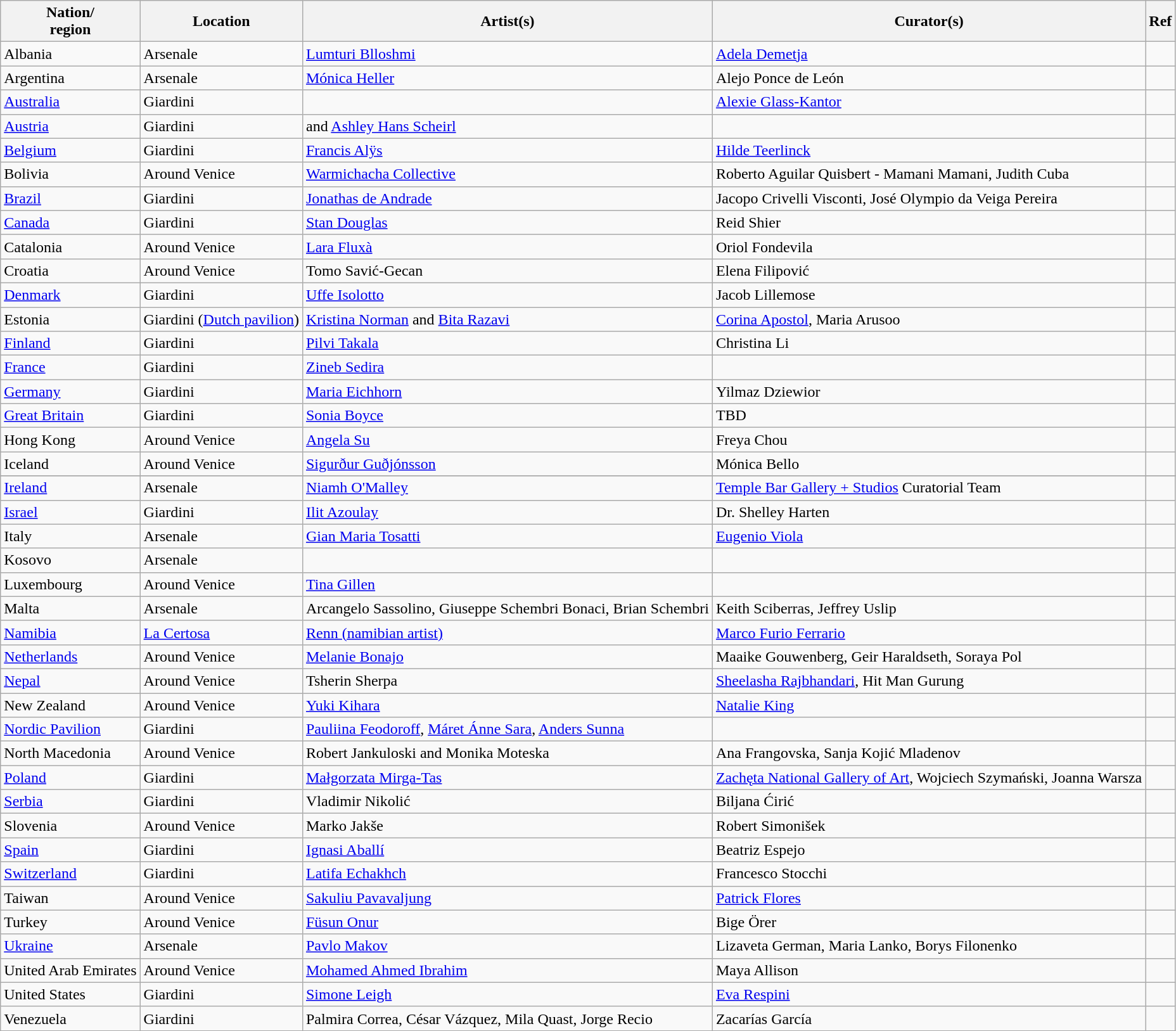<table class="wikitable sortable">
<tr>
<th>Nation/<br>region</th>
<th>Location</th>
<th>Artist(s)</th>
<th>Curator(s)</th>
<th class=unsortable>Ref</th>
</tr>
<tr>
<td>Albania</td>
<td>Arsenale</td>
<td><a href='#'>Lumturi Blloshmi</a></td>
<td><a href='#'>Adela Demetja</a></td>
<td></td>
</tr>
<tr>
<td>Argentina</td>
<td>Arsenale</td>
<td><a href='#'>Mónica Heller</a></td>
<td>Alejo Ponce de León</td>
<td></td>
</tr>
<tr>
<td><a href='#'>Australia</a></td>
<td>Giardini</td>
<td></td>
<td><a href='#'>Alexie Glass-Kantor</a></td>
<td></td>
</tr>
<tr>
<td><a href='#'>Austria</a></td>
<td>Giardini</td>
<td> and <a href='#'>Ashley Hans Scheirl</a></td>
<td></td>
<td></td>
</tr>
<tr>
<td><a href='#'>Belgium</a></td>
<td>Giardini</td>
<td><a href='#'>Francis Alÿs</a></td>
<td><a href='#'>Hilde Teerlinck</a></td>
<td></td>
</tr>
<tr>
<td>Bolivia</td>
<td>Around Venice</td>
<td><a href='#'>Warmichacha Collective</a></td>
<td>Roberto Aguilar Quisbert - Mamani Mamani, Judith Cuba</td>
<td></td>
</tr>
<tr>
<td><a href='#'>Brazil</a></td>
<td>Giardini</td>
<td><a href='#'>Jonathas de Andrade</a></td>
<td>Jacopo Crivelli Visconti, José Olympio da Veiga Pereira</td>
<td></td>
</tr>
<tr>
<td><a href='#'>Canada</a></td>
<td>Giardini</td>
<td><a href='#'>Stan Douglas</a></td>
<td>Reid Shier</td>
<td></td>
</tr>
<tr>
<td>Catalonia</td>
<td>Around Venice</td>
<td><a href='#'>Lara Fluxà</a></td>
<td>Oriol Fondevila</td>
<td></td>
</tr>
<tr>
<td>Croatia</td>
<td>Around Venice</td>
<td>Tomo Savić-Gecan</td>
<td>Elena Filipović</td>
<td></td>
</tr>
<tr>
<td><a href='#'>Denmark</a></td>
<td>Giardini</td>
<td><a href='#'>Uffe Isolotto</a></td>
<td>Jacob Lillemose</td>
<td></td>
</tr>
<tr>
<td>Estonia</td>
<td>Giardini (<a href='#'>Dutch pavilion</a>)</td>
<td><a href='#'>Kristina Norman</a> and <a href='#'>Bita Razavi</a></td>
<td><a href='#'>Corina Apostol</a>, Maria Arusoo</td>
<td></td>
</tr>
<tr>
<td><a href='#'>Finland</a></td>
<td>Giardini</td>
<td><a href='#'>Pilvi Takala</a></td>
<td>Christina Li</td>
<td></td>
</tr>
<tr>
<td><a href='#'>France</a></td>
<td>Giardini</td>
<td><a href='#'>Zineb Sedira</a></td>
<td></td>
<td></td>
</tr>
<tr>
<td><a href='#'>Germany</a></td>
<td>Giardini</td>
<td><a href='#'>Maria Eichhorn</a></td>
<td>Yilmaz Dziewior</td>
<td></td>
</tr>
<tr>
<td><a href='#'>Great Britain</a></td>
<td>Giardini</td>
<td><a href='#'>Sonia Boyce</a></td>
<td>TBD</td>
<td></td>
</tr>
<tr>
<td>Hong Kong</td>
<td>Around Venice</td>
<td><a href='#'>Angela Su</a></td>
<td>Freya Chou</td>
<td></td>
</tr>
<tr>
<td>Iceland</td>
<td>Around Venice</td>
<td><a href='#'>Sigurður Guðjónsson</a></td>
<td>Mónica Bello</td>
<td></td>
</tr>
<tr>
</tr>
<tr>
<td><a href='#'>Ireland</a></td>
<td>Arsenale</td>
<td><a href='#'>Niamh O'Malley</a></td>
<td><a href='#'>Temple Bar Gallery + Studios</a> Curatorial Team</td>
<td></td>
</tr>
<tr>
<td><a href='#'>Israel</a></td>
<td>Giardini</td>
<td><a href='#'>Ilit Azoulay</a></td>
<td>Dr. Shelley Harten</td>
<td></td>
</tr>
<tr>
<td>Italy</td>
<td>Arsenale</td>
<td><a href='#'>Gian Maria Tosatti</a></td>
<td><a href='#'>Eugenio Viola</a></td>
<td></td>
</tr>
<tr>
<td>Kosovo</td>
<td>Arsenale</td>
<td></td>
<td></td>
<td></td>
</tr>
<tr>
<td>Luxembourg</td>
<td>Around Venice</td>
<td><a href='#'>Tina Gillen</a></td>
<td></td>
<td></td>
</tr>
<tr>
<td>Malta</td>
<td>Arsenale</td>
<td>Arcangelo Sassolino, Giuseppe Schembri Bonaci, Brian Schembri</td>
<td>Keith Sciberras, Jeffrey Uslip</td>
<td></td>
</tr>
<tr>
<td><a href='#'>Namibia</a></td>
<td><a href='#'>La Certosa</a></td>
<td><a href='#'>Renn (namibian artist)</a></td>
<td><a href='#'>Marco Furio Ferrario</a></td>
<td></td>
</tr>
<tr>
<td><a href='#'>Netherlands</a></td>
<td>Around Venice</td>
<td><a href='#'>Melanie Bonajo</a></td>
<td>Maaike Gouwenberg, Geir Haraldseth, Soraya Pol</td>
<td></td>
</tr>
<tr>
<td><a href='#'>Nepal</a></td>
<td>Around Venice</td>
<td>Tsherin Sherpa</td>
<td><a href='#'>Sheelasha Rajbhandari</a>, Hit Man Gurung</td>
<td></td>
</tr>
<tr>
<td>New Zealand</td>
<td>Around Venice</td>
<td><a href='#'>Yuki Kihara</a></td>
<td><a href='#'>Natalie King</a></td>
<td></td>
</tr>
<tr>
<td><a href='#'>Nordic Pavilion</a></td>
<td>Giardini</td>
<td><a href='#'>Pauliina Feodoroff</a>, <a href='#'>Máret Ánne Sara</a>, <a href='#'>Anders Sunna</a></td>
<td></td>
<td></td>
</tr>
<tr>
<td>North Macedonia</td>
<td>Around Venice</td>
<td>Robert Jankuloski and Monika Moteska</td>
<td>Ana Frangovska, Sanja Kojić Mladenov</td>
<td></td>
</tr>
<tr>
<td><a href='#'>Poland</a></td>
<td>Giardini</td>
<td><a href='#'>Małgorzata Mirga-Tas</a></td>
<td><a href='#'>Zachęta National Gallery of Art</a>, Wojciech Szymański, Joanna Warsza</td>
<td></td>
</tr>
<tr>
<td><a href='#'>Serbia</a></td>
<td>Giardini</td>
<td>Vladimir Nikolić</td>
<td>Biljana Ćirić</td>
<td></td>
</tr>
<tr>
<td>Slovenia</td>
<td>Around Venice</td>
<td>Marko Jakše</td>
<td>Robert Simonišek</td>
<td></td>
</tr>
<tr>
<td><a href='#'>Spain</a></td>
<td>Giardini</td>
<td><a href='#'>Ignasi Aballí</a></td>
<td>Beatriz Espejo</td>
<td></td>
</tr>
<tr>
<td><a href='#'>Switzerland</a></td>
<td>Giardini</td>
<td><a href='#'>Latifa Echakhch</a></td>
<td>Francesco Stocchi</td>
<td></td>
</tr>
<tr>
<td>Taiwan</td>
<td>Around Venice</td>
<td><a href='#'>Sakuliu Pavavaljung</a></td>
<td><a href='#'>Patrick Flores</a></td>
<td></td>
</tr>
<tr>
<td>Turkey</td>
<td>Around Venice</td>
<td><a href='#'>Füsun Onur</a></td>
<td>Bige Örer</td>
<td></td>
</tr>
<tr>
<td><a href='#'>Ukraine</a></td>
<td>Arsenale</td>
<td><a href='#'>Pavlo Makov</a></td>
<td>Lizaveta German, Maria Lanko, Borys Filonenko</td>
<td></td>
</tr>
<tr>
<td>United Arab Emirates</td>
<td>Around Venice</td>
<td><a href='#'>Mohamed Ahmed Ibrahim</a></td>
<td>Maya Allison</td>
<td></td>
</tr>
<tr>
<td>United States</td>
<td>Giardini</td>
<td><a href='#'>Simone Leigh</a></td>
<td><a href='#'>Eva Respini</a></td>
<td><br></td>
</tr>
<tr>
<td>Venezuela</td>
<td>Giardini</td>
<td>Palmira Correa, César Vázquez, Mila Quast, Jorge Recio</td>
<td>Zacarías García</td>
<td></td>
</tr>
</table>
